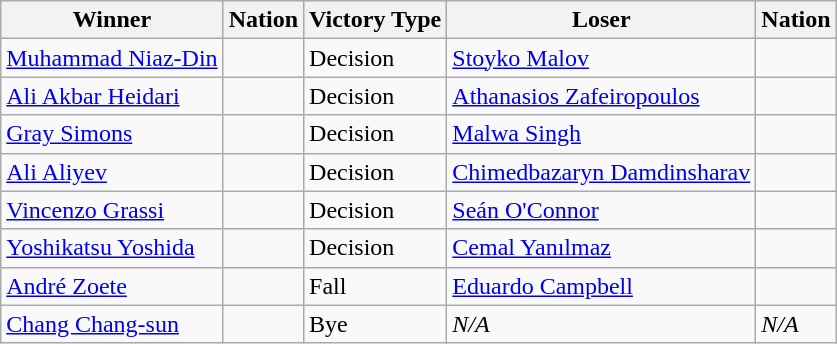<table class="wikitable sortable" style="text-align:left;">
<tr>
<th>Winner</th>
<th>Nation</th>
<th>Victory Type</th>
<th>Loser</th>
<th>Nation</th>
</tr>
<tr>
<td><a href='#'>Muhammad Niaz-Din</a></td>
<td></td>
<td>Decision</td>
<td><a href='#'>Stoyko Malov</a></td>
<td></td>
</tr>
<tr>
<td><a href='#'>Ali Akbar Heidari</a></td>
<td></td>
<td>Decision</td>
<td><a href='#'>Athanasios Zafeiropoulos</a></td>
<td></td>
</tr>
<tr>
<td><a href='#'>Gray Simons</a></td>
<td></td>
<td>Decision</td>
<td><a href='#'>Malwa Singh</a></td>
<td></td>
</tr>
<tr>
<td><a href='#'>Ali Aliyev</a></td>
<td></td>
<td>Decision</td>
<td><a href='#'>Chimedbazaryn Damdinsharav</a></td>
<td></td>
</tr>
<tr>
<td><a href='#'>Vincenzo Grassi</a></td>
<td></td>
<td>Decision</td>
<td><a href='#'>Seán O'Connor</a></td>
<td></td>
</tr>
<tr>
<td><a href='#'>Yoshikatsu Yoshida</a></td>
<td></td>
<td>Decision</td>
<td><a href='#'>Cemal Yanılmaz</a></td>
<td></td>
</tr>
<tr>
<td><a href='#'>André Zoete</a></td>
<td></td>
<td>Fall</td>
<td><a href='#'>Eduardo Campbell</a></td>
<td></td>
</tr>
<tr>
<td><a href='#'>Chang Chang-sun</a></td>
<td></td>
<td>Bye</td>
<td><em>N/A</em></td>
<td><em>N/A</em></td>
</tr>
</table>
